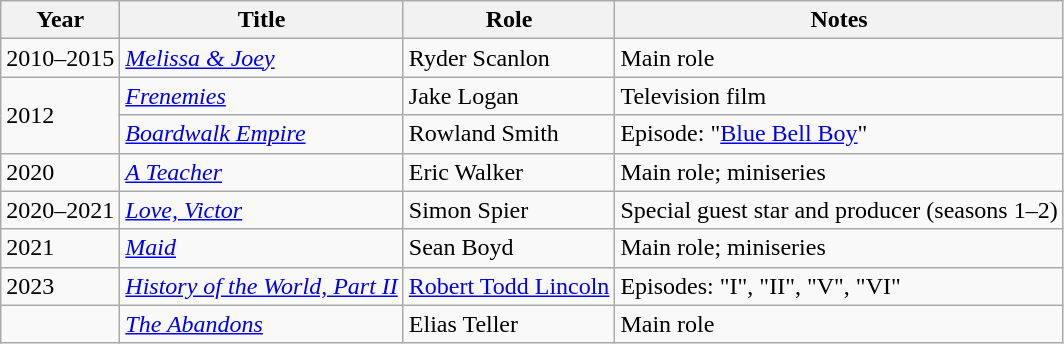<table class="wikitable sortable">
<tr>
<th>Year</th>
<th>Title</th>
<th>Role</th>
<th class="unsortable">Notes</th>
</tr>
<tr>
<td>2010–2015</td>
<td><em><a href='#'>Melissa & Joey</a></em></td>
<td>Ryder Scanlon</td>
<td>Main role</td>
</tr>
<tr>
<td rowspan="2">2012</td>
<td><em><a href='#'>Frenemies</a></em></td>
<td>Jake Logan</td>
<td>Television film</td>
</tr>
<tr>
<td><em><a href='#'>Boardwalk Empire</a></em></td>
<td>Rowland Smith</td>
<td>Episode: "<a href='#'>Blue Bell Boy</a>"</td>
</tr>
<tr>
<td>2020</td>
<td data-sort-value="Teacher, A"><em><a href='#'>A Teacher</a></em></td>
<td>Eric Walker</td>
<td>Main role; miniseries</td>
</tr>
<tr>
<td>2020–2021</td>
<td><em><a href='#'>Love, Victor</a></em></td>
<td>Simon Spier</td>
<td>Special guest star and producer (seasons 1–2)</td>
</tr>
<tr>
<td>2021</td>
<td><em><a href='#'>Maid</a></em></td>
<td>Sean Boyd</td>
<td>Main role; miniseries</td>
</tr>
<tr>
<td>2023</td>
<td><em><a href='#'>History of the World, Part II</a></em></td>
<td><a href='#'>Robert Todd Lincoln</a></td>
<td>Episodes: "I", "II", "V", "VI"</td>
</tr>
<tr>
<td></td>
<td data-sort-value="Abandons, The"><em><a href='#'>The Abandons</a></em></td>
<td>Elias Teller</td>
<td>Main role</td>
</tr>
</table>
